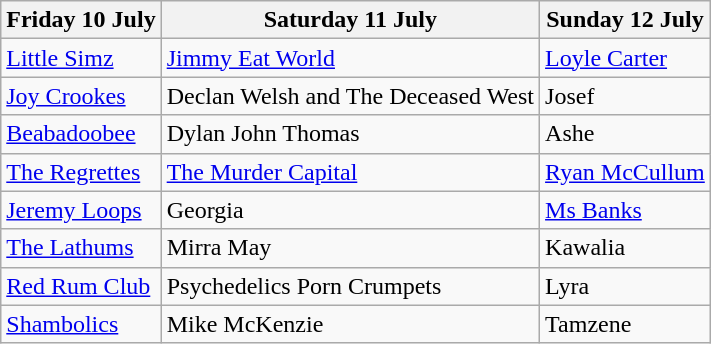<table class="wikitable">
<tr>
<th>Friday 10 July</th>
<th>Saturday 11 July</th>
<th>Sunday 12 July</th>
</tr>
<tr>
<td><a href='#'>Little Simz</a></td>
<td><a href='#'>Jimmy Eat World</a></td>
<td><a href='#'>Loyle Carter</a></td>
</tr>
<tr>
<td><a href='#'>Joy Crookes</a></td>
<td>Declan Welsh and The Deceased West</td>
<td>Josef</td>
</tr>
<tr>
<td><a href='#'>Beabadoobee</a></td>
<td>Dylan John Thomas</td>
<td>Ashe</td>
</tr>
<tr>
<td><a href='#'>The Regrettes</a></td>
<td><a href='#'>The Murder Capital</a></td>
<td><a href='#'>Ryan McCullum</a></td>
</tr>
<tr>
<td><a href='#'>Jeremy Loops</a></td>
<td>Georgia</td>
<td><a href='#'>Ms Banks</a></td>
</tr>
<tr>
<td><a href='#'>The Lathums</a></td>
<td>Mirra May</td>
<td>Kawalia</td>
</tr>
<tr>
<td><a href='#'>Red Rum Club</a></td>
<td>Psychedelics Porn Crumpets</td>
<td>Lyra</td>
</tr>
<tr>
<td><a href='#'>Shambolics</a></td>
<td>Mike McKenzie</td>
<td>Tamzene</td>
</tr>
</table>
